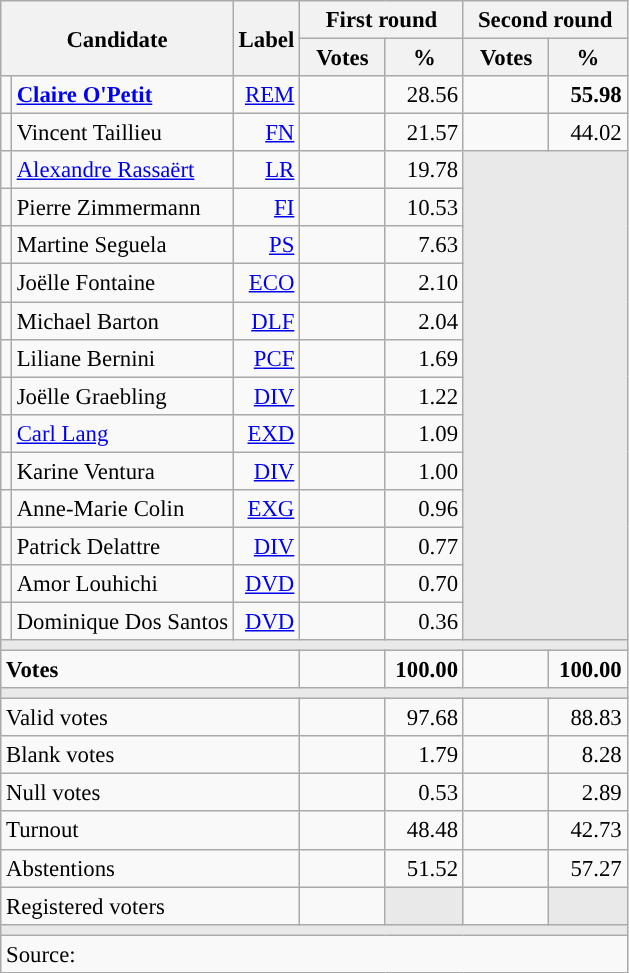<table class="wikitable" style="text-align:right;font-size:95%;">
<tr>
<th rowspan="2" colspan="2">Candidate</th>
<th rowspan="2">Label</th>
<th colspan="2">First round</th>
<th colspan="2">Second round</th>
</tr>
<tr>
<th style="width:50px;">Votes</th>
<th style="width:45px;">%</th>
<th style="width:50px;">Votes</th>
<th style="width:45px;">%</th>
</tr>
<tr>
<td style="color:inherit;background:"></td>
<td style="text-align:left;"><strong><a href='#'>Claire O'Petit</a></strong></td>
<td><a href='#'>REM</a></td>
<td></td>
<td>28.56</td>
<td><strong></strong></td>
<td><strong>55.98</strong></td>
</tr>
<tr>
<td style="color:inherit;background:"></td>
<td style="text-align:left;">Vincent Taillieu</td>
<td><a href='#'>FN</a></td>
<td></td>
<td>21.57</td>
<td></td>
<td>44.02</td>
</tr>
<tr>
<td style="color:inherit;background:"></td>
<td style="text-align:left;"><a href='#'>Alexandre Rassaërt</a></td>
<td><a href='#'>LR</a></td>
<td></td>
<td>19.78</td>
<td colspan="2" rowspan="13" style="background:#E9E9E9;"></td>
</tr>
<tr>
<td style="color:inherit;background:"></td>
<td style="text-align:left;">Pierre Zimmermann</td>
<td><a href='#'>FI</a></td>
<td></td>
<td>10.53</td>
</tr>
<tr>
<td style="color:inherit;background:"></td>
<td style="text-align:left;">Martine Seguela</td>
<td><a href='#'>PS</a></td>
<td></td>
<td>7.63</td>
</tr>
<tr>
<td style="color:inherit;background:"></td>
<td style="text-align:left;">Joëlle Fontaine</td>
<td><a href='#'>ECO</a></td>
<td></td>
<td>2.10</td>
</tr>
<tr>
<td style="color:inherit;background:"></td>
<td style="text-align:left;">Michael Barton</td>
<td><a href='#'>DLF</a></td>
<td></td>
<td>2.04</td>
</tr>
<tr>
<td style="color:inherit;background:"></td>
<td style="text-align:left;">Liliane Bernini</td>
<td><a href='#'>PCF</a></td>
<td></td>
<td>1.69</td>
</tr>
<tr>
<td style="color:inherit;background:"></td>
<td style="text-align:left;">Joëlle Graebling</td>
<td><a href='#'>DIV</a></td>
<td></td>
<td>1.22</td>
</tr>
<tr>
<td style="color:inherit;background:"></td>
<td style="text-align:left;"><a href='#'>Carl Lang</a></td>
<td><a href='#'>EXD</a></td>
<td></td>
<td>1.09</td>
</tr>
<tr>
<td style="color:inherit;background:"></td>
<td style="text-align:left;">Karine Ventura</td>
<td><a href='#'>DIV</a></td>
<td></td>
<td>1.00</td>
</tr>
<tr>
<td style="color:inherit;background:"></td>
<td style="text-align:left;">Anne-Marie Colin</td>
<td><a href='#'>EXG</a></td>
<td></td>
<td>0.96</td>
</tr>
<tr>
<td style="color:inherit;background:"></td>
<td style="text-align:left;">Patrick Delattre</td>
<td><a href='#'>DIV</a></td>
<td></td>
<td>0.77</td>
</tr>
<tr>
<td style="color:inherit;background:"></td>
<td style="text-align:left;">Amor Louhichi</td>
<td><a href='#'>DVD</a></td>
<td></td>
<td>0.70</td>
</tr>
<tr>
<td style="color:inherit;background:"></td>
<td style="text-align:left;">Dominique Dos Santos</td>
<td><a href='#'>DVD</a></td>
<td></td>
<td>0.36</td>
</tr>
<tr>
<td colspan="7" style="background:#E9E9E9;"></td>
</tr>
<tr style="font-weight:bold;">
<td colspan="3" style="text-align:left;">Votes</td>
<td></td>
<td>100.00</td>
<td></td>
<td>100.00</td>
</tr>
<tr>
<td colspan="7" style="background:#E9E9E9;"></td>
</tr>
<tr>
<td colspan="3" style="text-align:left;">Valid votes</td>
<td></td>
<td>97.68</td>
<td></td>
<td>88.83</td>
</tr>
<tr>
<td colspan="3" style="text-align:left;">Blank votes</td>
<td></td>
<td>1.79</td>
<td></td>
<td>8.28</td>
</tr>
<tr>
<td colspan="3" style="text-align:left;">Null votes</td>
<td></td>
<td>0.53</td>
<td></td>
<td>2.89</td>
</tr>
<tr>
<td colspan="3" style="text-align:left;">Turnout</td>
<td></td>
<td>48.48</td>
<td></td>
<td>42.73</td>
</tr>
<tr>
<td colspan="3" style="text-align:left;">Abstentions</td>
<td></td>
<td>51.52</td>
<td></td>
<td>57.27</td>
</tr>
<tr>
<td colspan="3" style="text-align:left;">Registered voters</td>
<td></td>
<td style="background:#E9E9E9;"></td>
<td></td>
<td style="background:#E9E9E9;"></td>
</tr>
<tr>
<td colspan="7" style="background:#E9E9E9;"></td>
</tr>
<tr>
<td colspan="7" style="text-align:left;">Source: </td>
</tr>
</table>
